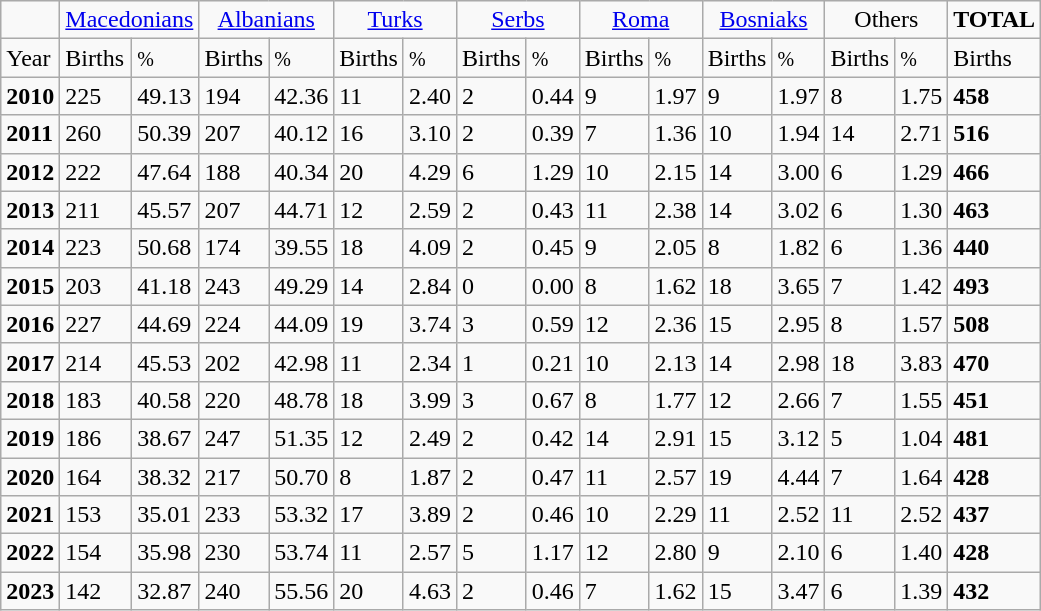<table class="wikitable">
<tr>
<td></td>
<td colspan="2" align="center"><a href='#'>Macedonians</a></td>
<td colspan="2" align="center"><a href='#'>Albanians</a></td>
<td colspan="2" align="center"><a href='#'>Turks</a></td>
<td colspan="2" align="center"><a href='#'>Serbs</a></td>
<td colspan="2" align="center"><a href='#'>Roma</a></td>
<td colspan="2" align="center"><a href='#'>Bosniaks</a></td>
<td colspan="2" align="center">Others</td>
<td align="center"><strong>TOTAL</strong></td>
</tr>
<tr>
<td>Year</td>
<td>Births</td>
<td><small>%</small></td>
<td>Births</td>
<td><small>%</small></td>
<td>Births</td>
<td><small>%</small></td>
<td>Births</td>
<td><small>%</small></td>
<td>Births</td>
<td><small>%</small></td>
<td>Births</td>
<td><small>%</small></td>
<td>Births</td>
<td><small>%</small></td>
<td>Births</td>
</tr>
<tr>
<td><strong>2010</strong></td>
<td>225</td>
<td>49.13</td>
<td>194</td>
<td>42.36</td>
<td>11</td>
<td>2.40</td>
<td>2</td>
<td>0.44</td>
<td>9</td>
<td>1.97</td>
<td>9</td>
<td>1.97</td>
<td>8</td>
<td>1.75</td>
<td><strong>458</strong></td>
</tr>
<tr>
<td><strong>2011</strong></td>
<td>260</td>
<td>50.39</td>
<td>207</td>
<td>40.12</td>
<td>16</td>
<td>3.10</td>
<td>2</td>
<td>0.39</td>
<td>7</td>
<td>1.36</td>
<td>10</td>
<td>1.94</td>
<td>14</td>
<td>2.71</td>
<td><strong>516</strong></td>
</tr>
<tr>
<td><strong>2012</strong></td>
<td>222</td>
<td>47.64</td>
<td>188</td>
<td>40.34</td>
<td>20</td>
<td>4.29</td>
<td>6</td>
<td>1.29</td>
<td>10</td>
<td>2.15</td>
<td>14</td>
<td>3.00</td>
<td>6</td>
<td>1.29</td>
<td><strong>466</strong></td>
</tr>
<tr>
<td><strong>2013</strong></td>
<td>211</td>
<td>45.57</td>
<td>207</td>
<td>44.71</td>
<td>12</td>
<td>2.59</td>
<td>2</td>
<td>0.43</td>
<td>11</td>
<td>2.38</td>
<td>14</td>
<td>3.02</td>
<td>6</td>
<td>1.30</td>
<td><strong>463</strong></td>
</tr>
<tr>
<td><strong>2014</strong></td>
<td>223</td>
<td>50.68</td>
<td>174</td>
<td>39.55</td>
<td>18</td>
<td>4.09</td>
<td>2</td>
<td>0.45</td>
<td>9</td>
<td>2.05</td>
<td>8</td>
<td>1.82</td>
<td>6</td>
<td>1.36</td>
<td><strong>440</strong></td>
</tr>
<tr>
<td><strong>2015</strong></td>
<td>203</td>
<td>41.18</td>
<td>243</td>
<td>49.29</td>
<td>14</td>
<td>2.84</td>
<td>0</td>
<td>0.00</td>
<td>8</td>
<td>1.62</td>
<td>18</td>
<td>3.65</td>
<td>7</td>
<td>1.42</td>
<td><strong>493</strong></td>
</tr>
<tr>
<td><strong>2016</strong></td>
<td>227</td>
<td>44.69</td>
<td>224</td>
<td>44.09</td>
<td>19</td>
<td>3.74</td>
<td>3</td>
<td>0.59</td>
<td>12</td>
<td>2.36</td>
<td>15</td>
<td>2.95</td>
<td>8</td>
<td>1.57</td>
<td><strong>508</strong></td>
</tr>
<tr>
<td><strong>2017</strong></td>
<td>214</td>
<td>45.53</td>
<td>202</td>
<td>42.98</td>
<td>11</td>
<td>2.34</td>
<td>1</td>
<td>0.21</td>
<td>10</td>
<td>2.13</td>
<td>14</td>
<td>2.98</td>
<td>18</td>
<td>3.83</td>
<td><strong>470</strong></td>
</tr>
<tr>
<td><strong>2018</strong></td>
<td>183</td>
<td>40.58</td>
<td>220</td>
<td>48.78</td>
<td>18</td>
<td>3.99</td>
<td>3</td>
<td>0.67</td>
<td>8</td>
<td>1.77</td>
<td>12</td>
<td>2.66</td>
<td>7</td>
<td>1.55</td>
<td><strong>451</strong></td>
</tr>
<tr>
<td><strong>2019</strong></td>
<td>186</td>
<td>38.67</td>
<td>247</td>
<td>51.35</td>
<td>12</td>
<td>2.49</td>
<td>2</td>
<td>0.42</td>
<td>14</td>
<td>2.91</td>
<td>15</td>
<td>3.12</td>
<td>5</td>
<td>1.04</td>
<td><strong>481</strong></td>
</tr>
<tr>
<td><strong>2020</strong></td>
<td>164</td>
<td>38.32</td>
<td>217</td>
<td>50.70</td>
<td>8</td>
<td>1.87</td>
<td>2</td>
<td>0.47</td>
<td>11</td>
<td>2.57</td>
<td>19</td>
<td>4.44</td>
<td>7</td>
<td>1.64</td>
<td><strong>428</strong></td>
</tr>
<tr>
<td><strong>2021</strong></td>
<td>153</td>
<td>35.01</td>
<td>233</td>
<td>53.32</td>
<td>17</td>
<td>3.89</td>
<td>2</td>
<td>0.46</td>
<td>10</td>
<td>2.29</td>
<td>11</td>
<td>2.52</td>
<td>11</td>
<td>2.52</td>
<td><strong>437</strong></td>
</tr>
<tr>
<td><strong>2022</strong></td>
<td>154</td>
<td>35.98</td>
<td>230</td>
<td>53.74</td>
<td>11</td>
<td>2.57</td>
<td>5</td>
<td>1.17</td>
<td>12</td>
<td>2.80</td>
<td>9</td>
<td>2.10</td>
<td>6</td>
<td>1.40</td>
<td><strong>428</strong></td>
</tr>
<tr>
<td><strong>2023</strong></td>
<td>142</td>
<td>32.87</td>
<td>240</td>
<td>55.56</td>
<td>20</td>
<td>4.63</td>
<td>2</td>
<td>0.46</td>
<td>7</td>
<td>1.62</td>
<td>15</td>
<td>3.47</td>
<td>6</td>
<td>1.39</td>
<td><strong>432</strong></td>
</tr>
</table>
